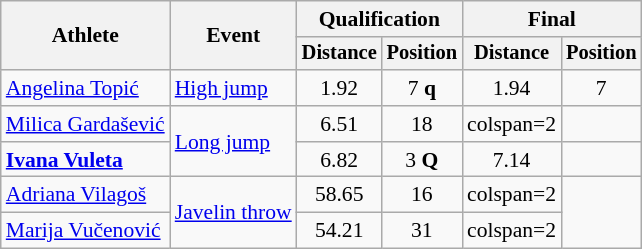<table class=wikitable style=font-size:90%>
<tr>
<th rowspan=2>Athlete</th>
<th rowspan=2>Event</th>
<th colspan=2>Qualification</th>
<th colspan=2>Final</th>
</tr>
<tr style=font-size:95%>
<th>Distance</th>
<th>Position</th>
<th>Distance</th>
<th>Position</th>
</tr>
<tr align=center>
<td align=left><a href='#'>Angelina Topić</a></td>
<td align=left><a href='#'>High jump</a></td>
<td>1.92</td>
<td>7 <strong>q</strong></td>
<td>1.94</td>
<td>7</td>
</tr>
<tr align=center>
<td align=left><a href='#'>Milica Gardašević</a></td>
<td align=left rowspan=2><a href='#'>Long jump</a></td>
<td>6.51</td>
<td>18</td>
<td>colspan=2 </td>
</tr>
<tr align=center>
<td align=left><strong><a href='#'>Ivana Vuleta</a></strong></td>
<td>6.82</td>
<td>3 <strong>Q</strong></td>
<td>7.14 </td>
<td></td>
</tr>
<tr align=center>
<td align=left><a href='#'>Adriana Vilagoš</a></td>
<td align=left rowspan=2><a href='#'>Javelin throw</a></td>
<td>58.65</td>
<td>16</td>
<td>colspan=2 </td>
</tr>
<tr align=center>
<td align=left><a href='#'>Marija Vučenović</a></td>
<td>54.21</td>
<td>31</td>
<td>colspan=2 </td>
</tr>
</table>
